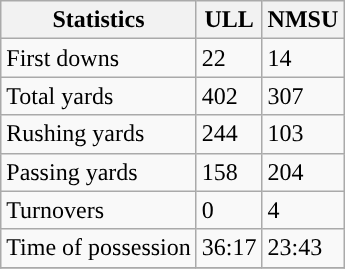<table class="wikitable">
<tr>
<th>Statistics</th>
<th>ULL</th>
<th>NMSU</th>
</tr>
<tr>
<td>First downs</td>
<td>22</td>
<td>14</td>
</tr>
<tr>
<td>Total yards</td>
<td>402</td>
<td>307</td>
</tr>
<tr>
<td>Rushing yards</td>
<td>244</td>
<td>103</td>
</tr>
<tr>
<td>Passing yards</td>
<td>158</td>
<td>204</td>
</tr>
<tr>
<td>Turnovers</td>
<td>0</td>
<td>4</td>
</tr>
<tr>
<td>Time of possession</td>
<td>36:17</td>
<td>23:43</td>
</tr>
<tr>
</tr>
</table>
